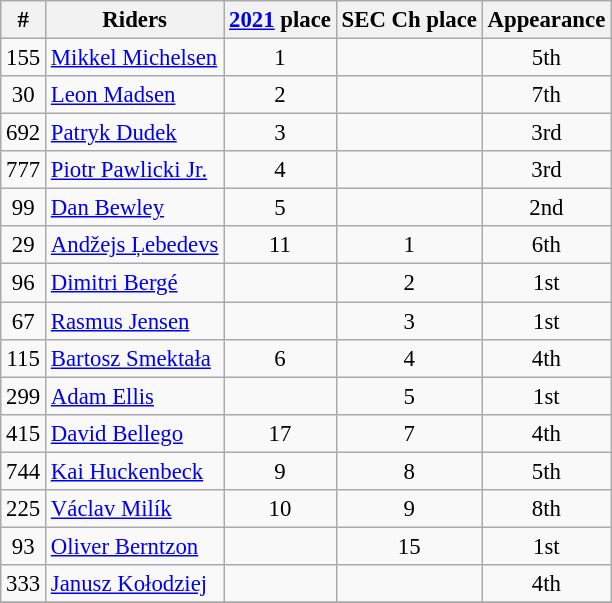<table class="wikitable" style="text-align: center; font-size: 95%">
<tr>
<th>#</th>
<th>Riders</th>
<th><a href='#'>2021</a> place</th>
<th>SEC Ch place</th>
<th>Appearance</th>
</tr>
<tr>
<td>155</td>
<td align=left> <a href='#'>Mikkel Michelsen</a></td>
<td>1</td>
<td></td>
<td>5th</td>
</tr>
<tr>
<td>30</td>
<td align=left> <a href='#'>Leon Madsen</a></td>
<td>2</td>
<td></td>
<td>7th</td>
</tr>
<tr>
<td>692</td>
<td align=left> <a href='#'>Patryk Dudek</a></td>
<td>3</td>
<td></td>
<td>3rd</td>
</tr>
<tr>
<td>777</td>
<td align=left> <a href='#'>Piotr Pawlicki Jr.</a></td>
<td>4</td>
<td></td>
<td>3rd</td>
</tr>
<tr>
<td>99</td>
<td align=left> <a href='#'>Dan Bewley</a></td>
<td>5</td>
<td></td>
<td>2nd</td>
</tr>
<tr>
<td>29</td>
<td align=left> <a href='#'>Andžejs Ļebedevs</a></td>
<td>11</td>
<td>1</td>
<td>6th</td>
</tr>
<tr>
<td>96</td>
<td align=left> <a href='#'>Dimitri Bergé</a></td>
<td></td>
<td>2</td>
<td>1st</td>
</tr>
<tr>
<td>67</td>
<td align=left> <a href='#'>Rasmus Jensen</a></td>
<td></td>
<td>3</td>
<td>1st</td>
</tr>
<tr>
<td>115</td>
<td align=left> <a href='#'>Bartosz Smektała</a></td>
<td>6</td>
<td>4</td>
<td>4th</td>
</tr>
<tr>
<td>299</td>
<td align=left> <a href='#'>Adam Ellis</a></td>
<td></td>
<td>5</td>
<td>1st</td>
</tr>
<tr>
<td>415</td>
<td align=left> <a href='#'>David Bellego</a></td>
<td>17</td>
<td>7</td>
<td>4th</td>
</tr>
<tr>
<td>744</td>
<td align=left> <a href='#'>Kai Huckenbeck</a></td>
<td>9</td>
<td>8</td>
<td>5th</td>
</tr>
<tr>
<td>225</td>
<td align=left> <a href='#'>Václav Milík</a></td>
<td>10</td>
<td>9</td>
<td>8th</td>
</tr>
<tr>
<td>93</td>
<td align=left> <a href='#'>Oliver Berntzon</a></td>
<td></td>
<td>15</td>
<td>1st</td>
</tr>
<tr>
<td>333</td>
<td align=left> <a href='#'>Janusz Kołodziej</a></td>
<td></td>
<td></td>
<td>4th</td>
</tr>
<tr>
</tr>
</table>
